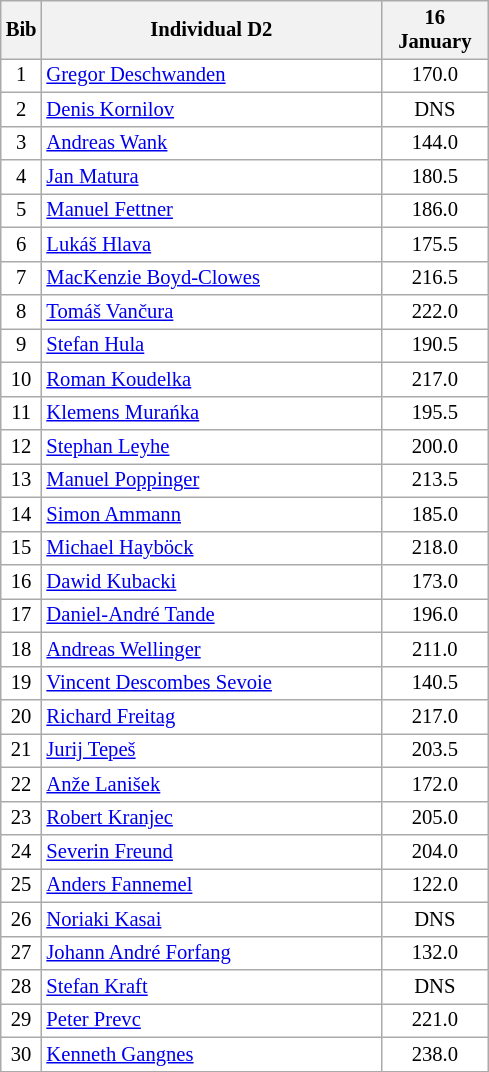<table class="wikitable plainrowheaders" style="background:#fff; font-size:86%; line-height:16px; border:grey solid 1px; border-collapse:collapse;">
<tr>
<th>Bib</th>
<th width=220>Individual D2</th>
<th width=65>16 January</th>
</tr>
<tr align=center>
<td>1</td>
<td align=left> <a href='#'>Gregor Deschwanden</a></td>
<td>170.0</td>
</tr>
<tr align=center>
<td>2</td>
<td align=left> <a href='#'>Denis Kornilov</a></td>
<td>DNS</td>
</tr>
<tr align=center>
<td>3</td>
<td align=left> <a href='#'>Andreas Wank</a></td>
<td>144.0</td>
</tr>
<tr align=center>
<td>4</td>
<td align=left> <a href='#'>Jan Matura</a></td>
<td>180.5</td>
</tr>
<tr align=center>
<td>5</td>
<td align=left> <a href='#'>Manuel Fettner</a></td>
<td>186.0</td>
</tr>
<tr align=center>
<td>6</td>
<td align=left> <a href='#'>Lukáš Hlava</a></td>
<td>175.5</td>
</tr>
<tr align=center>
<td>7</td>
<td align=left> <a href='#'>MacKenzie Boyd-Clowes</a></td>
<td>216.5</td>
</tr>
<tr align=center>
<td>8</td>
<td align=left> <a href='#'>Tomáš Vančura</a></td>
<td>222.0</td>
</tr>
<tr align=center>
<td>9</td>
<td align=left> <a href='#'>Stefan Hula</a></td>
<td>190.5</td>
</tr>
<tr align=center>
<td>10</td>
<td align=left> <a href='#'>Roman Koudelka</a></td>
<td>217.0</td>
</tr>
<tr align=center>
<td>11</td>
<td align=left> <a href='#'>Klemens Murańka</a></td>
<td>195.5</td>
</tr>
<tr align=center>
<td>12</td>
<td align=left> <a href='#'>Stephan Leyhe</a></td>
<td>200.0</td>
</tr>
<tr align=center>
<td>13</td>
<td align=left> <a href='#'>Manuel Poppinger</a></td>
<td>213.5</td>
</tr>
<tr align=center>
<td>14</td>
<td align=left> <a href='#'>Simon Ammann</a></td>
<td>185.0</td>
</tr>
<tr align=center>
<td>15</td>
<td align=left> <a href='#'>Michael Hayböck</a></td>
<td>218.0</td>
</tr>
<tr align=center>
<td>16</td>
<td align=left> <a href='#'>Dawid Kubacki</a></td>
<td>173.0</td>
</tr>
<tr align=center>
<td>17</td>
<td align=left> <a href='#'>Daniel-André Tande</a></td>
<td>196.0</td>
</tr>
<tr align=center>
<td>18</td>
<td align=left> <a href='#'>Andreas Wellinger</a></td>
<td>211.0</td>
</tr>
<tr align=center>
<td>19</td>
<td align=left> <a href='#'>Vincent Descombes Sevoie</a></td>
<td>140.5</td>
</tr>
<tr align=center>
<td>20</td>
<td align=left> <a href='#'>Richard Freitag</a></td>
<td>217.0</td>
</tr>
<tr align=center>
<td>21</td>
<td align=left> <a href='#'>Jurij Tepeš</a></td>
<td>203.5</td>
</tr>
<tr align=center>
<td>22</td>
<td align=left> <a href='#'>Anže Lanišek</a></td>
<td>172.0</td>
</tr>
<tr align=center>
<td>23</td>
<td align=left> <a href='#'>Robert Kranjec</a></td>
<td>205.0</td>
</tr>
<tr align=center>
<td>24</td>
<td align=left> <a href='#'>Severin Freund</a></td>
<td>204.0</td>
</tr>
<tr align=center>
<td>25</td>
<td align=left> <a href='#'>Anders Fannemel</a></td>
<td>122.0</td>
</tr>
<tr align=center>
<td>26</td>
<td align=left> <a href='#'>Noriaki Kasai</a></td>
<td>DNS</td>
</tr>
<tr align=center>
<td>27</td>
<td align=left> <a href='#'>Johann André Forfang</a></td>
<td>132.0</td>
</tr>
<tr align=center>
<td>28</td>
<td align=left> <a href='#'>Stefan Kraft</a></td>
<td>DNS</td>
</tr>
<tr align=center>
<td>29</td>
<td align=left> <a href='#'>Peter Prevc</a></td>
<td>221.0</td>
</tr>
<tr align=center>
<td>30</td>
<td align=left> <a href='#'>Kenneth Gangnes</a></td>
<td>238.0</td>
</tr>
</table>
